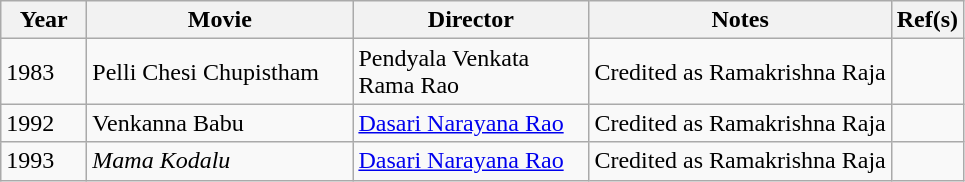<table class="wikitable">
<tr>
<th scope="col" style="width: 50px;">Year</th>
<th scope="col" style="width: 170px;">Movie</th>
<th scope="col" style="width: 150px;">Director</th>
<th>Notes</th>
<th>Ref(s)</th>
</tr>
<tr>
<td>1983</td>
<td>Pelli Chesi Chupistham</td>
<td>Pendyala Venkata Rama Rao</td>
<td>Credited as Ramakrishna Raja</td>
<td></td>
</tr>
<tr>
<td>1992</td>
<td>Venkanna Babu</td>
<td><a href='#'>Dasari Narayana Rao</a></td>
<td>Credited as Ramakrishna Raja</td>
<td></td>
</tr>
<tr>
<td>1993</td>
<td><em>Mama Kodalu</em></td>
<td><a href='#'>Dasari Narayana Rao</a></td>
<td>Credited as Ramakrishna Raja</td>
<td style="text-align: center;"></td>
</tr>
</table>
